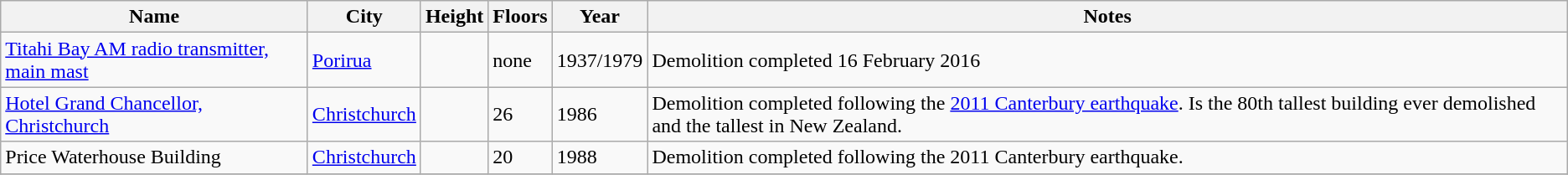<table class="wikitable sortable">
<tr>
<th>Name</th>
<th>City</th>
<th nowrap>Height<br></th>
<th>Floors</th>
<th>Year</th>
<th class="unsortable">Notes</th>
</tr>
<tr>
<td><a href='#'>Titahi Bay AM radio transmitter, main mast</a></td>
<td><a href='#'>Porirua</a></td>
<td nowrap></td>
<td>none</td>
<td>1937/1979</td>
<td>Demolition completed 16 February 2016</td>
</tr>
<tr>
<td><a href='#'>Hotel Grand Chancellor, Christchurch</a></td>
<td><a href='#'>Christchurch</a></td>
<td nowrap></td>
<td>26</td>
<td>1986</td>
<td>Demolition completed following the <a href='#'>2011 Canterbury earthquake</a>. Is the 80th tallest building ever demolished and the tallest in New Zealand.</td>
</tr>
<tr>
<td>Price Waterhouse Building</td>
<td><a href='#'>Christchurch</a></td>
<td></td>
<td>20</td>
<td>1988</td>
<td>Demolition completed following the 2011 Canterbury earthquake.</td>
</tr>
<tr>
</tr>
</table>
